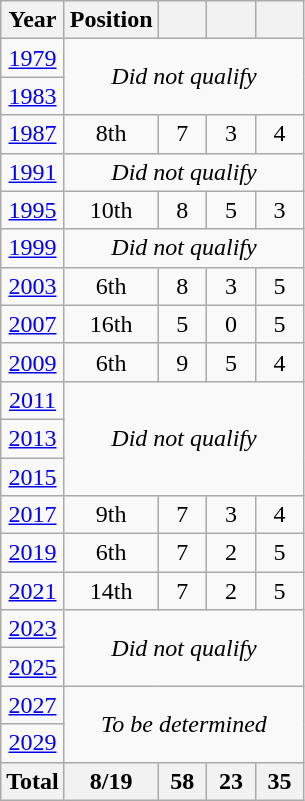<table class="wikitable" style="text-align: center;">
<tr>
<th>Year</th>
<th>Position</th>
<th width=25px></th>
<th width=25px></th>
<th width=25px></th>
</tr>
<tr>
<td> <a href='#'>1979</a></td>
<td rowspan=2 colspan=4><em>Did not qualify</em></td>
</tr>
<tr>
<td> <a href='#'>1983</a></td>
</tr>
<tr>
<td> <a href='#'>1987</a></td>
<td>8th</td>
<td>7</td>
<td>3</td>
<td>4</td>
</tr>
<tr>
<td> <a href='#'>1991</a></td>
<td colspan=4><em>Did not qualify</em></td>
</tr>
<tr>
<td> <a href='#'>1995</a></td>
<td>10th</td>
<td>8</td>
<td>5</td>
<td>3</td>
</tr>
<tr>
<td> <a href='#'>1999</a></td>
<td colspan=4><em>Did not qualify</em></td>
</tr>
<tr>
<td> <a href='#'>2003</a></td>
<td>6th</td>
<td>8</td>
<td>3</td>
<td>5</td>
</tr>
<tr>
<td> <a href='#'>2007</a></td>
<td>16th</td>
<td>5</td>
<td>0</td>
<td>5</td>
</tr>
<tr>
<td> <a href='#'>2009</a></td>
<td>6th</td>
<td>9</td>
<td>5</td>
<td>4</td>
</tr>
<tr>
<td> <a href='#'>2011</a></td>
<td rowspan=3 colspan=4><em>Did not qualify</em></td>
</tr>
<tr>
<td> <a href='#'>2013</a></td>
</tr>
<tr>
<td> <a href='#'>2015</a></td>
</tr>
<tr>
<td> <a href='#'>2017</a></td>
<td>9th</td>
<td>7</td>
<td>3</td>
<td>4</td>
</tr>
<tr>
<td> <a href='#'>2019</a></td>
<td>6th</td>
<td>7</td>
<td>2</td>
<td>5</td>
</tr>
<tr>
<td> <a href='#'>2021</a></td>
<td>14th</td>
<td>7</td>
<td>2</td>
<td>5</td>
</tr>
<tr>
<td> <a href='#'>2023</a></td>
<td rowspan=2 colspan=4><em>Did not qualify</em></td>
</tr>
<tr>
<td> <a href='#'>2025</a></td>
</tr>
<tr>
<td> <a href='#'>2027</a></td>
<td rowspan=2 colspan=4><em>To be determined</em></td>
</tr>
<tr>
<td> <a href='#'>2029</a></td>
</tr>
<tr>
<th>Total</th>
<th>8/19</th>
<th>58</th>
<th>23</th>
<th>35</th>
</tr>
</table>
